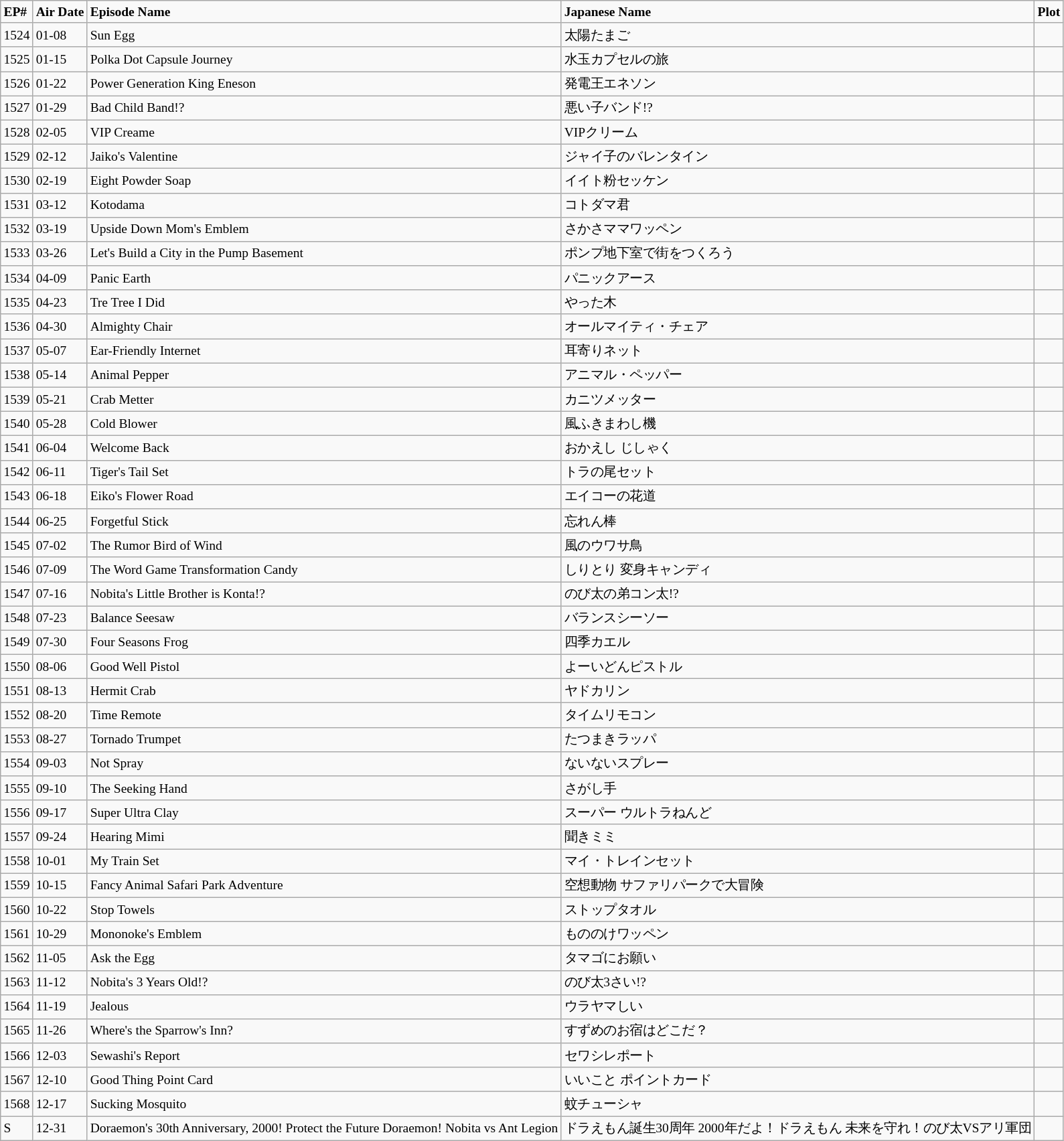<table class="wikitable" style="font-size:small;">
<tr>
<td><strong>EP#</strong></td>
<td><strong>Air Date</strong></td>
<td><strong>Episode Name</strong></td>
<td><strong>Japanese Name</strong></td>
<td><strong>Plot</strong></td>
</tr>
<tr>
<td>1524</td>
<td>01-08</td>
<td>Sun Egg</td>
<td>太陽たまご</td>
<td></td>
</tr>
<tr>
<td>1525</td>
<td>01-15</td>
<td>Polka Dot Capsule Journey</td>
<td>水玉カプセルの旅</td>
<td></td>
</tr>
<tr>
<td>1526</td>
<td>01-22</td>
<td>Power Generation King Eneson</td>
<td>発電王エネソン</td>
<td></td>
</tr>
<tr>
<td>1527</td>
<td>01-29</td>
<td>Bad Child Band!?</td>
<td>悪い子バンド!?</td>
<td></td>
</tr>
<tr>
<td>1528</td>
<td>02-05</td>
<td>VIP Creame</td>
<td>VIPクリーム</td>
<td></td>
</tr>
<tr>
<td>1529</td>
<td>02-12</td>
<td>Jaiko's Valentine</td>
<td>ジャイ子のバレンタイン</td>
<td></td>
</tr>
<tr>
<td>1530</td>
<td>02-19</td>
<td>Eight Powder Soap</td>
<td>イイト粉セッケン</td>
<td></td>
</tr>
<tr>
<td>1531</td>
<td>03-12</td>
<td>Kotodama</td>
<td>コトダマ君</td>
<td></td>
</tr>
<tr>
<td>1532</td>
<td>03-19</td>
<td>Upside Down Mom's Emblem</td>
<td>さかさママワッペン</td>
<td></td>
</tr>
<tr>
<td>1533</td>
<td>03-26</td>
<td>Let's Build a City in the Pump Basement</td>
<td>ポンプ地下室で街をつくろう</td>
<td></td>
</tr>
<tr>
<td>1534</td>
<td>04-09</td>
<td>Panic Earth</td>
<td>パニックアース</td>
<td></td>
</tr>
<tr>
<td>1535</td>
<td>04-23</td>
<td>Tre Tree I Did</td>
<td>やった木</td>
<td></td>
</tr>
<tr>
<td>1536</td>
<td>04-30</td>
<td>Almighty Chair</td>
<td>オールマイティ・チェア</td>
<td></td>
</tr>
<tr>
<td>1537</td>
<td>05-07</td>
<td>Ear-Friendly Internet</td>
<td>耳寄りネット</td>
<td></td>
</tr>
<tr>
<td>1538</td>
<td>05-14</td>
<td>Animal Pepper</td>
<td>アニマル・ペッパー</td>
<td></td>
</tr>
<tr>
<td>1539</td>
<td>05-21</td>
<td>Crab Metter</td>
<td>カニツメッター</td>
<td></td>
</tr>
<tr>
<td>1540</td>
<td>05-28</td>
<td>Cold Blower</td>
<td>風ふきまわし機</td>
<td></td>
</tr>
<tr>
<td>1541</td>
<td>06-04</td>
<td>Welcome Back</td>
<td>おかえし じしゃく</td>
<td></td>
</tr>
<tr>
<td>1542</td>
<td>06-11</td>
<td>Tiger's Tail Set</td>
<td>トラの尾セット</td>
<td></td>
</tr>
<tr>
<td>1543</td>
<td>06-18</td>
<td>Eiko's Flower Road</td>
<td>エイコーの花道</td>
<td></td>
</tr>
<tr>
<td>1544</td>
<td>06-25</td>
<td>Forgetful Stick</td>
<td>忘れん棒</td>
<td></td>
</tr>
<tr>
<td>1545</td>
<td>07-02</td>
<td>The Rumor Bird of Wind</td>
<td>風のウワサ鳥</td>
<td></td>
</tr>
<tr>
<td>1546</td>
<td>07-09</td>
<td>The Word Game Transformation Candy</td>
<td>しりとり 変身キャンディ</td>
<td></td>
</tr>
<tr>
<td>1547</td>
<td>07-16</td>
<td>Nobita's Little Brother is Konta!?</td>
<td>のび太の弟コン太!?</td>
<td></td>
</tr>
<tr>
<td>1548</td>
<td>07-23</td>
<td>Balance Seesaw</td>
<td>バランスシーソー</td>
<td></td>
</tr>
<tr>
<td>1549</td>
<td>07-30</td>
<td>Four Seasons Frog</td>
<td>四季カエル</td>
<td></td>
</tr>
<tr>
<td>1550</td>
<td>08-06</td>
<td>Good Well Pistol</td>
<td>よーいどんピストル</td>
<td></td>
</tr>
<tr>
<td>1551</td>
<td>08-13</td>
<td>Hermit Crab</td>
<td>ヤドカリン</td>
<td></td>
</tr>
<tr>
<td>1552</td>
<td>08-20</td>
<td>Time Remote</td>
<td>タイムリモコン</td>
<td></td>
</tr>
<tr>
<td>1553</td>
<td>08-27</td>
<td>Tornado Trumpet</td>
<td>たつまきラッパ</td>
<td></td>
</tr>
<tr>
<td>1554</td>
<td>09-03</td>
<td>Not Spray</td>
<td>ないないスプレー</td>
<td></td>
</tr>
<tr>
<td>1555</td>
<td>09-10</td>
<td>The Seeking Hand</td>
<td>さがし手</td>
<td></td>
</tr>
<tr>
<td>1556</td>
<td>09-17</td>
<td>Super Ultra Clay</td>
<td>スーパー ウルトラねんど</td>
<td></td>
</tr>
<tr>
<td>1557</td>
<td>09-24</td>
<td>Hearing Mimi</td>
<td>聞きミミ</td>
<td></td>
</tr>
<tr>
<td>1558</td>
<td>10-01</td>
<td>My Train Set</td>
<td>マイ・トレインセット</td>
<td></td>
</tr>
<tr>
<td>1559</td>
<td>10-15</td>
<td>Fancy Animal Safari Park Adventure</td>
<td>空想動物 サファリパークで大冒険</td>
<td></td>
</tr>
<tr>
<td>1560</td>
<td>10-22</td>
<td>Stop Towels</td>
<td>ストップタオル</td>
<td></td>
</tr>
<tr>
<td>1561</td>
<td>10-29</td>
<td>Mononoke's Emblem</td>
<td>もののけワッペン</td>
<td></td>
</tr>
<tr>
<td>1562</td>
<td>11-05</td>
<td>Ask the Egg</td>
<td>タマゴにお願い</td>
<td></td>
</tr>
<tr>
<td>1563</td>
<td>11-12</td>
<td>Nobita's 3 Years Old!?</td>
<td>のび太3さい!?</td>
<td></td>
</tr>
<tr>
<td>1564</td>
<td>11-19</td>
<td>Jealous</td>
<td>ウラヤマしい</td>
<td></td>
</tr>
<tr>
<td>1565</td>
<td>11-26</td>
<td>Where's the Sparrow's Inn?</td>
<td>すずめのお宿はどこだ？</td>
<td></td>
</tr>
<tr>
<td>1566</td>
<td>12-03</td>
<td>Sewashi's Report</td>
<td>セワシレポート</td>
<td></td>
</tr>
<tr>
<td>1567</td>
<td>12-10</td>
<td>Good Thing Point Card</td>
<td>いいこと ポイントカード</td>
<td></td>
</tr>
<tr>
<td>1568</td>
<td>12-17</td>
<td>Sucking Mosquito</td>
<td>蚊チューシャ</td>
<td></td>
</tr>
<tr>
<td>S</td>
<td>12-31</td>
<td>Doraemon's 30th Anniversary, 2000! Protect the Future Doraemon! Nobita vs Ant Legion</td>
<td>ドラえもん誕生30周年 2000年だよ！ドラえもん 未来を守れ！のび太VSアリ軍団</td>
<td></td>
</tr>
</table>
